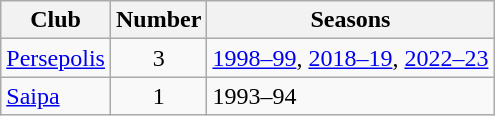<table class="wikitable sortable">
<tr>
<th>Club</th>
<th>Number</th>
<th>Seasons</th>
</tr>
<tr>
<td><a href='#'>Persepolis</a></td>
<td style="text-align:center">3</td>
<td><a href='#'>1998–99</a>, <a href='#'>2018–19</a>, <a href='#'>2022–23</a></td>
</tr>
<tr>
<td><a href='#'>Saipa</a></td>
<td style="text-align:center">1</td>
<td>1993–94</td>
</tr>
</table>
